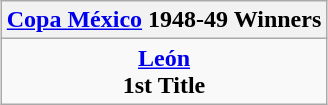<table class="wikitable" style="text-align: center; margin: 0 auto;">
<tr>
<th><a href='#'>Copa México</a> 1948-49 Winners</th>
</tr>
<tr>
<td><strong><a href='#'>León</a></strong><br><strong>1st Title</strong></td>
</tr>
</table>
